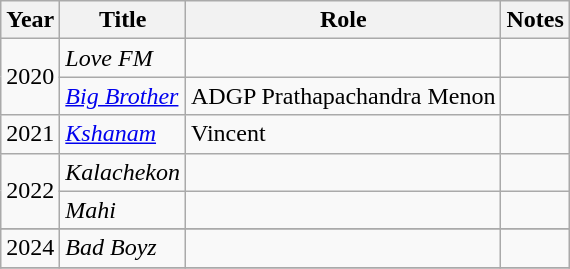<table class="wikitable sortable">
<tr>
<th>Year</th>
<th>Title</th>
<th>Role</th>
<th class="unsortable">Notes</th>
</tr>
<tr>
<td rowspan=2>2020</td>
<td><em>Love FM</em></td>
<td></td>
<td></td>
</tr>
<tr>
<td><em><a href='#'>Big Brother</a></em></td>
<td>ADGP Prathapachandra Menon</td>
<td></td>
</tr>
<tr>
<td>2021</td>
<td><em><a href='#'>Kshanam</a></em></td>
<td>Vincent</td>
<td></td>
</tr>
<tr>
<td rowspan=2>2022</td>
<td><em>Kalachekon</em></td>
<td></td>
<td></td>
</tr>
<tr>
<td><em>Mahi</em></td>
<td></td>
<td></td>
</tr>
<tr>
</tr>
<tr>
<td rowspan=1>2024</td>
<td><em>Bad Boyz</em></td>
<td></td>
<td></td>
</tr>
<tr>
</tr>
</table>
